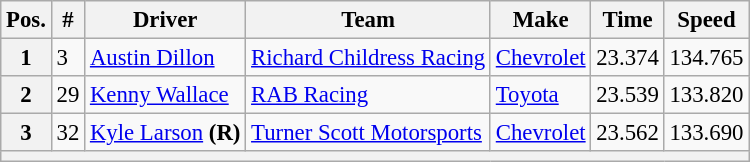<table class="wikitable" style="font-size:95%">
<tr>
<th>Pos.</th>
<th>#</th>
<th>Driver</th>
<th>Team</th>
<th>Make</th>
<th>Time</th>
<th>Speed</th>
</tr>
<tr>
<th>1</th>
<td>3</td>
<td><a href='#'>Austin Dillon</a></td>
<td><a href='#'>Richard Childress Racing</a></td>
<td><a href='#'>Chevrolet</a></td>
<td>23.374</td>
<td>134.765</td>
</tr>
<tr>
<th>2</th>
<td>29</td>
<td><a href='#'>Kenny Wallace</a></td>
<td><a href='#'>RAB Racing</a></td>
<td><a href='#'>Toyota</a></td>
<td>23.539</td>
<td>133.820</td>
</tr>
<tr>
<th>3</th>
<td>32</td>
<td><a href='#'>Kyle Larson</a> <strong>(R)</strong></td>
<td><a href='#'>Turner Scott Motorsports</a></td>
<td><a href='#'>Chevrolet</a></td>
<td>23.562</td>
<td>133.690</td>
</tr>
<tr>
<th colspan="7"></th>
</tr>
</table>
